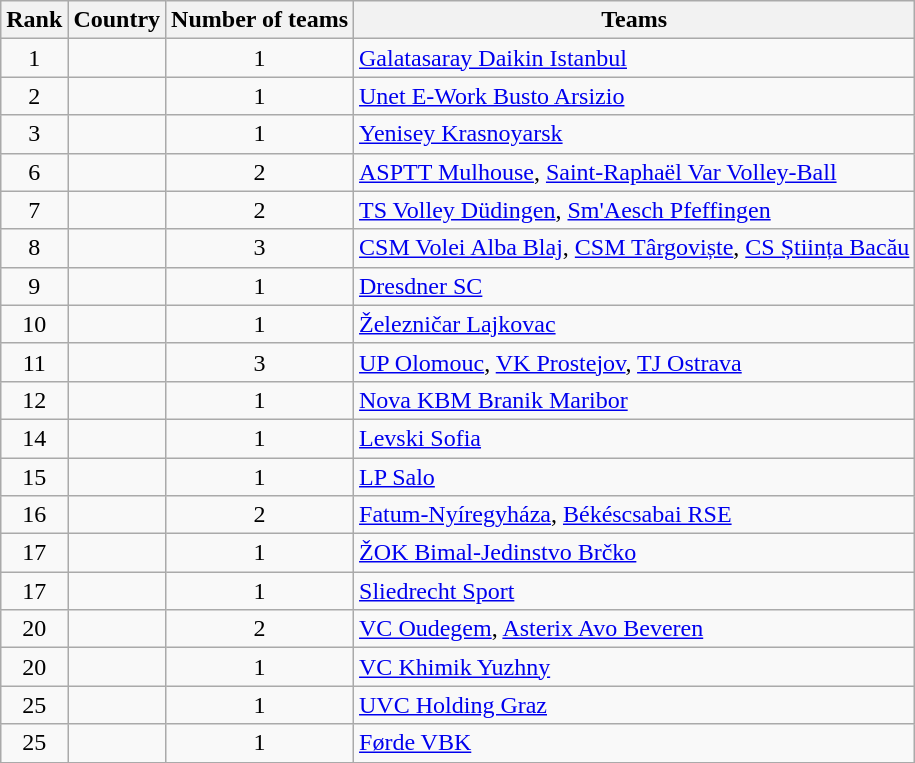<table class="wikitable" style="text-align:left">
<tr>
<th>Rank</th>
<th>Country</th>
<th>Number of teams</th>
<th>Teams</th>
</tr>
<tr>
<td align="center">1</td>
<td></td>
<td align="center">1</td>
<td><a href='#'>Galatasaray Daikin Istanbul</a></td>
</tr>
<tr>
<td align="center">2</td>
<td></td>
<td align="center">1</td>
<td><a href='#'>Unet E-Work Busto Arsizio</a></td>
</tr>
<tr>
<td align="center">3</td>
<td></td>
<td align="center">1</td>
<td><a href='#'>Yenisey Krasnoyarsk</a></td>
</tr>
<tr>
<td align="center">6</td>
<td></td>
<td align="center">2</td>
<td><a href='#'>ASPTT Mulhouse</a>, <a href='#'>Saint-Raphaël Var Volley-Ball</a></td>
</tr>
<tr>
<td align="center">7</td>
<td></td>
<td align="center">2</td>
<td><a href='#'>TS Volley Düdingen</a>, <a href='#'>Sm'Aesch Pfeffingen</a></td>
</tr>
<tr>
<td align="center">8</td>
<td></td>
<td align="center">3</td>
<td><a href='#'>CSM Volei Alba Blaj</a>, <a href='#'>CSM Târgoviște</a>, <a href='#'>CS Știința Bacău</a></td>
</tr>
<tr>
<td align="center">9</td>
<td></td>
<td align="center">1</td>
<td><a href='#'>Dresdner SC</a></td>
</tr>
<tr>
<td align="center">10</td>
<td></td>
<td align="center">1</td>
<td><a href='#'>Železničar Lajkovac</a></td>
</tr>
<tr>
<td align="center">11</td>
<td></td>
<td align="center">3</td>
<td><a href='#'>UP Olomouc</a>, <a href='#'>VK Prostejov</a>, <a href='#'>TJ Ostrava</a></td>
</tr>
<tr>
<td align="center">12</td>
<td></td>
<td align="center">1</td>
<td><a href='#'>Nova KBM Branik Maribor</a></td>
</tr>
<tr>
<td align="center">14</td>
<td></td>
<td align="center">1</td>
<td><a href='#'>Levski Sofia</a></td>
</tr>
<tr>
<td align="center">15</td>
<td></td>
<td align="center">1</td>
<td><a href='#'>LP Salo</a></td>
</tr>
<tr>
<td align="center">16</td>
<td></td>
<td align="center">2</td>
<td><a href='#'>Fatum-Nyíregyháza</a>, <a href='#'>Békéscsabai RSE</a></td>
</tr>
<tr>
<td align="center">17</td>
<td></td>
<td align="center">1</td>
<td><a href='#'>ŽOK Bimal-Jedinstvo Brčko</a></td>
</tr>
<tr>
<td align="center">17</td>
<td></td>
<td align="center">1</td>
<td><a href='#'>Sliedrecht Sport</a></td>
</tr>
<tr>
<td align="center">20</td>
<td></td>
<td align="center">2</td>
<td><a href='#'>VC Oudegem</a>, <a href='#'>Asterix Avo Beveren</a></td>
</tr>
<tr>
<td align="center">20</td>
<td></td>
<td align="center">1</td>
<td><a href='#'>VC Khimik Yuzhny</a></td>
</tr>
<tr>
<td align="center">25</td>
<td></td>
<td align="center">1</td>
<td><a href='#'>UVC Holding Graz</a></td>
</tr>
<tr>
<td align="center">25</td>
<td></td>
<td align="center">1</td>
<td><a href='#'>Førde VBK</a></td>
</tr>
<tr>
</tr>
</table>
